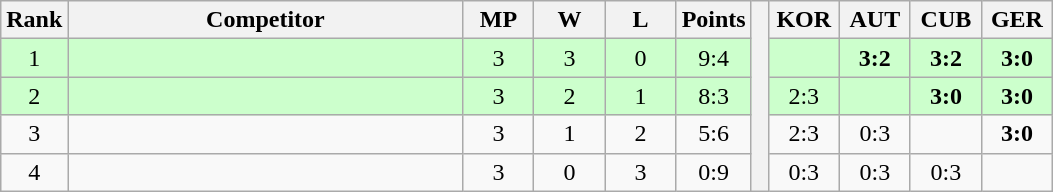<table class="wikitable" style="text-align:center">
<tr>
<th>Rank</th>
<th style="width:16em">Competitor</th>
<th style="width:2.5em">MP</th>
<th style="width:2.5em">W</th>
<th style="width:2.5em">L</th>
<th>Points</th>
<th rowspan="5"> </th>
<th style="width:2.5em">KOR</th>
<th style="width:2.5em">AUT</th>
<th style="width:2.5em">CUB</th>
<th style="width:2.5em">GER</th>
</tr>
<tr style="background:#cfc;">
<td>1</td>
<td style="text-align:left"></td>
<td>3</td>
<td>3</td>
<td>0</td>
<td>9:4</td>
<td></td>
<td><strong>3:2</strong></td>
<td><strong>3:2</strong></td>
<td><strong>3:0</strong></td>
</tr>
<tr style="background:#cfc;">
<td>2</td>
<td style="text-align:left"></td>
<td>3</td>
<td>2</td>
<td>1</td>
<td>8:3</td>
<td>2:3</td>
<td></td>
<td><strong>3:0</strong></td>
<td><strong>3:0</strong></td>
</tr>
<tr>
<td>3</td>
<td style="text-align:left"></td>
<td>3</td>
<td>1</td>
<td>2</td>
<td>5:6</td>
<td>2:3</td>
<td>0:3</td>
<td></td>
<td><strong>3:0</strong></td>
</tr>
<tr>
<td>4</td>
<td style="text-align:left"></td>
<td>3</td>
<td>0</td>
<td>3</td>
<td>0:9</td>
<td>0:3</td>
<td>0:3</td>
<td>0:3</td>
<td></td>
</tr>
</table>
